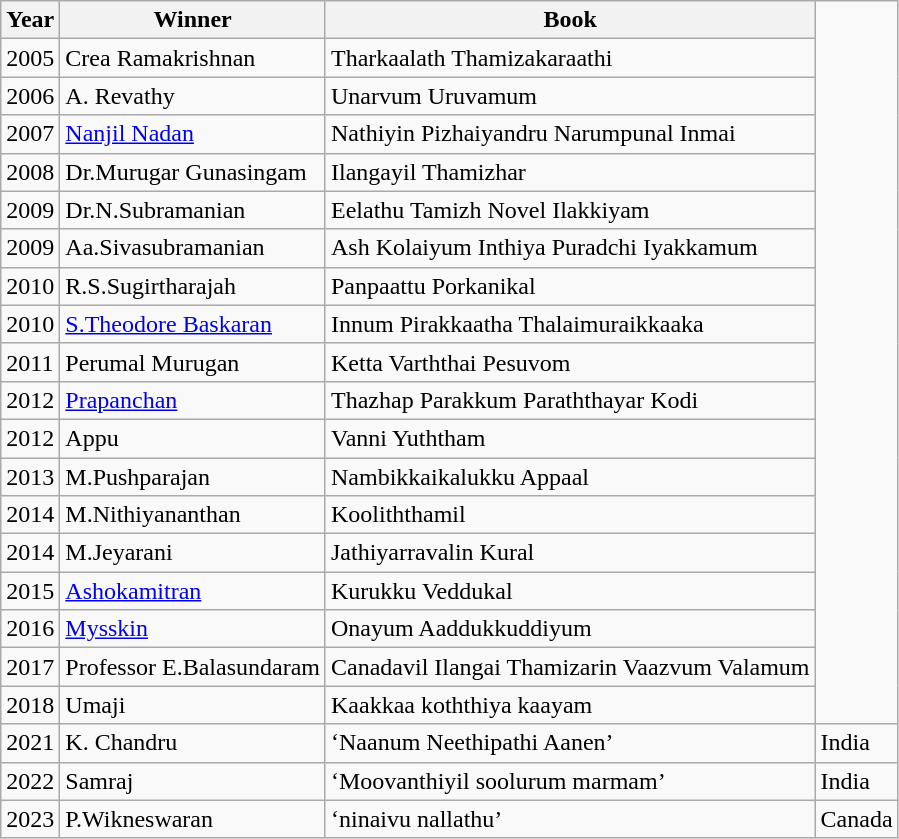<table class="wikitable">
<tr>
<th>Year</th>
<th>Winner</th>
<th>Book</th>
</tr>
<tr>
<td>2005</td>
<td>Crea Ramakrishnan</td>
<td>Tharkaalath Thamizakaraathi</td>
</tr>
<tr>
<td>2006</td>
<td>A. Revathy</td>
<td>Unarvum Uruvamum</td>
</tr>
<tr>
<td>2007</td>
<td><a href='#'>Nanjil Nadan</a></td>
<td>Nathiyin Pizhaiyandru Narumpunal Inmai</td>
</tr>
<tr>
<td>2008</td>
<td>Dr.Murugar Gunasingam</td>
<td>Ilangayil Thamizhar</td>
</tr>
<tr>
<td>2009</td>
<td>Dr.N.Subramanian</td>
<td>Eelathu Tamizh Novel Ilakkiyam</td>
</tr>
<tr>
<td>2009</td>
<td>Aa.Sivasubramanian</td>
<td>Ash Kolaiyum Inthiya Puradchi Iyakkamum</td>
</tr>
<tr>
<td>2010</td>
<td>R.S.Sugirtharajah</td>
<td>Panpaattu Porkanikal</td>
</tr>
<tr>
<td>2010</td>
<td><a href='#'>S.Theodore Baskaran</a></td>
<td>Innum Pirakkaatha Thalaimuraikkaaka</td>
</tr>
<tr>
<td>2011</td>
<td>Perumal Murugan</td>
<td>Ketta Varththai Pesuvom</td>
</tr>
<tr>
<td>2012</td>
<td><a href='#'>Prapanchan</a></td>
<td>Thazhap Parakkum Paraththayar Kodi</td>
</tr>
<tr>
<td>2012</td>
<td>Appu</td>
<td>Vanni Yuththam</td>
</tr>
<tr>
<td>2013</td>
<td>M.Pushparajan</td>
<td>Nambikkaikalukku Appaal</td>
</tr>
<tr>
<td>2014</td>
<td>M.Nithiyananthan</td>
<td>Kooliththamil</td>
</tr>
<tr>
<td>2014</td>
<td>M.Jeyarani</td>
<td>Jathiyarravalin Kural</td>
</tr>
<tr>
<td>2015</td>
<td><a href='#'>Ashokamitran</a></td>
<td>Kurukku Veddukal</td>
</tr>
<tr>
<td>2016</td>
<td><a href='#'>Mysskin</a></td>
<td>Onayum Aaddukkuddiyum</td>
</tr>
<tr>
<td>2017</td>
<td>Professor E.Balasundaram</td>
<td>Canadavil Ilangai Thamizarin Vaazvum Valamum</td>
</tr>
<tr>
<td>2018</td>
<td>Umaji</td>
<td>Kaakkaa koththiya kaayam</td>
</tr>
<tr>
<td>2021</td>
<td>K. Chandru</td>
<td>‘Naanum Neethipathi Aanen’</td>
<td>India</td>
</tr>
<tr>
<td>2022</td>
<td>Samraj</td>
<td>‘Moovanthiyil soolurum marmam’</td>
<td>India</td>
</tr>
<tr>
<td>2023</td>
<td>P.Wikneswaran</td>
<td>‘ninaivu nallathu’</td>
<td>Canada</td>
</tr>
</table>
